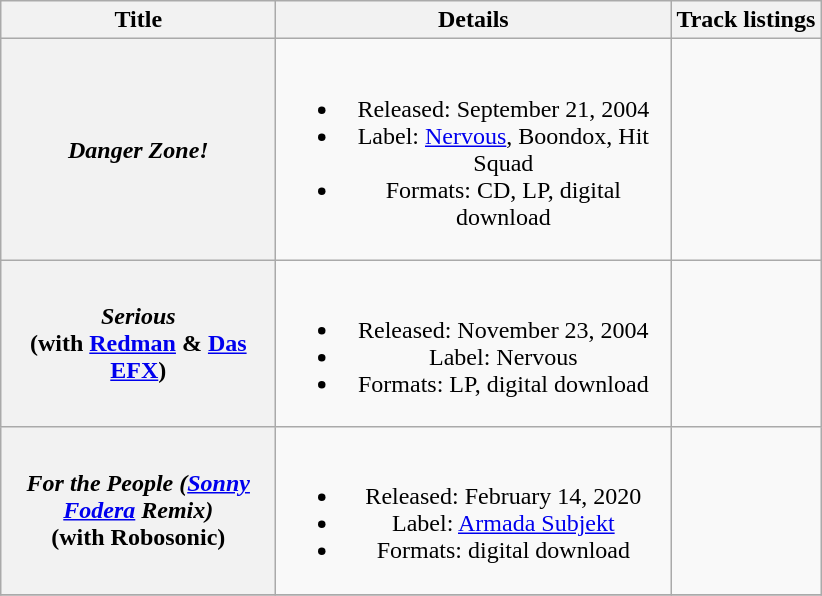<table class="wikitable plainrowheaders" style="text-align:center;">
<tr>
<th scope="col" rowspan="1" style="width:11em;">Title</th>
<th scope="col" rowspan="1" style="width:16em;">Details</th>
<th scope="col">Track listings</th>
</tr>
<tr>
<th scope="row"><em>Danger Zone!</em></th>
<td><br><ul><li>Released: September 21, 2004</li><li>Label: <a href='#'>Nervous</a>, Boondox, Hit Squad</li><li>Formats: CD, LP, digital download</li></ul></td>
<td align="left" style="font-size: 85%;"><br></td>
</tr>
<tr>
<th scope="row"><em>Serious</em><br><span>(with <a href='#'>Redman</a> & <a href='#'>Das EFX</a>)</span></th>
<td><br><ul><li>Released: November 23, 2004</li><li>Label: Nervous</li><li>Formats: LP, digital download</li></ul></td>
<td align="left" style="font-size: 85%;"><br></td>
</tr>
<tr>
<th scope="row"><em>For the People (<a href='#'>Sonny Fodera</a> Remix)</em><br><span>(with Robosonic)</span></th>
<td><br><ul><li>Released: February 14, 2020</li><li>Label: <a href='#'>Armada Subjekt</a></li><li>Formats: digital download</li></ul></td>
<td align="left" style="font-size: 85%;"><br></td>
</tr>
<tr>
</tr>
</table>
